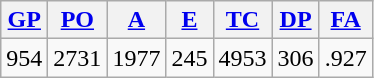<table class="wikitable">
<tr>
<th><a href='#'>GP</a></th>
<th><a href='#'>PO</a></th>
<th><a href='#'>A</a></th>
<th><a href='#'>E</a></th>
<th><a href='#'>TC</a></th>
<th><a href='#'>DP</a></th>
<th><a href='#'>FA</a></th>
</tr>
<tr align=center>
<td>954</td>
<td>2731</td>
<td>1977</td>
<td>245</td>
<td>4953</td>
<td>306</td>
<td>.927</td>
</tr>
</table>
